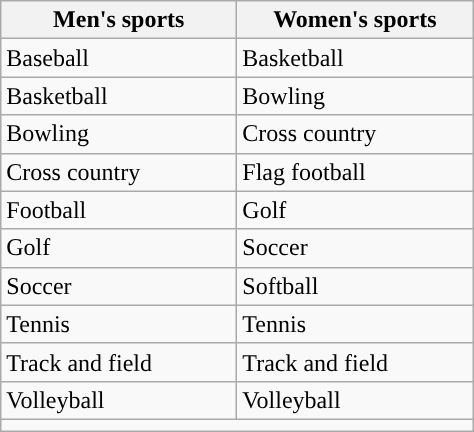<table class="wikitable"; style= "text-align: ">
<tr>
<th width=150px>Men's sports</th>
<th width=150px>Women's sports</th>
</tr>
<tr>
<td>Baseball</td>
<td>Basketball</td>
</tr>
<tr>
<td>Basketball</td>
<td>Bowling</td>
</tr>
<tr>
<td>Bowling</td>
<td>Cross country</td>
</tr>
<tr>
<td>Cross country</td>
<td>Flag football</td>
</tr>
<tr>
<td>Football</td>
<td>Golf</td>
</tr>
<tr>
<td>Golf</td>
<td>Soccer</td>
</tr>
<tr>
<td>Soccer</td>
<td>Softball</td>
</tr>
<tr>
<td>Tennis</td>
<td>Tennis</td>
</tr>
<tr>
<td>Track and field</td>
<td>Track and field</td>
</tr>
<tr>
<td>Volleyball</td>
<td>Volleyball</td>
</tr>
<tr>
<td colspan=2></td>
</tr>
</table>
